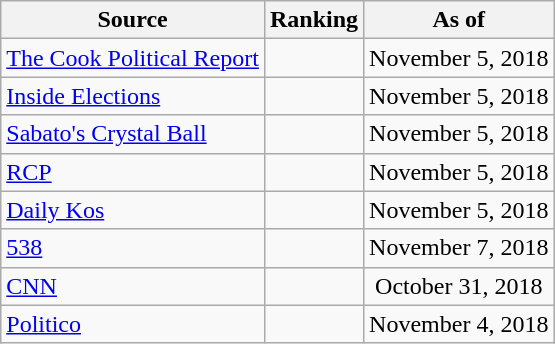<table class="wikitable" style="text-align:center">
<tr>
<th>Source</th>
<th>Ranking</th>
<th>As of</th>
</tr>
<tr>
<td align=left><a href='#'>The Cook Political Report</a></td>
<td></td>
<td>November 5, 2018</td>
</tr>
<tr>
<td align=left><a href='#'>Inside Elections</a></td>
<td></td>
<td>November 5, 2018</td>
</tr>
<tr>
<td align=left><a href='#'>Sabato's Crystal Ball</a></td>
<td></td>
<td>November 5, 2018</td>
</tr>
<tr>
<td align="left"><a href='#'>RCP</a></td>
<td></td>
<td>November 5, 2018</td>
</tr>
<tr>
<td align="left"><a href='#'>Daily Kos</a></td>
<td></td>
<td>November 5, 2018</td>
</tr>
<tr>
<td align="left"><a href='#'>538</a></td>
<td></td>
<td>November 7, 2018</td>
</tr>
<tr>
<td align="left"><a href='#'>CNN</a></td>
<td></td>
<td>October 31, 2018</td>
</tr>
<tr>
<td align="left"><a href='#'>Politico</a></td>
<td></td>
<td>November 4, 2018</td>
</tr>
</table>
